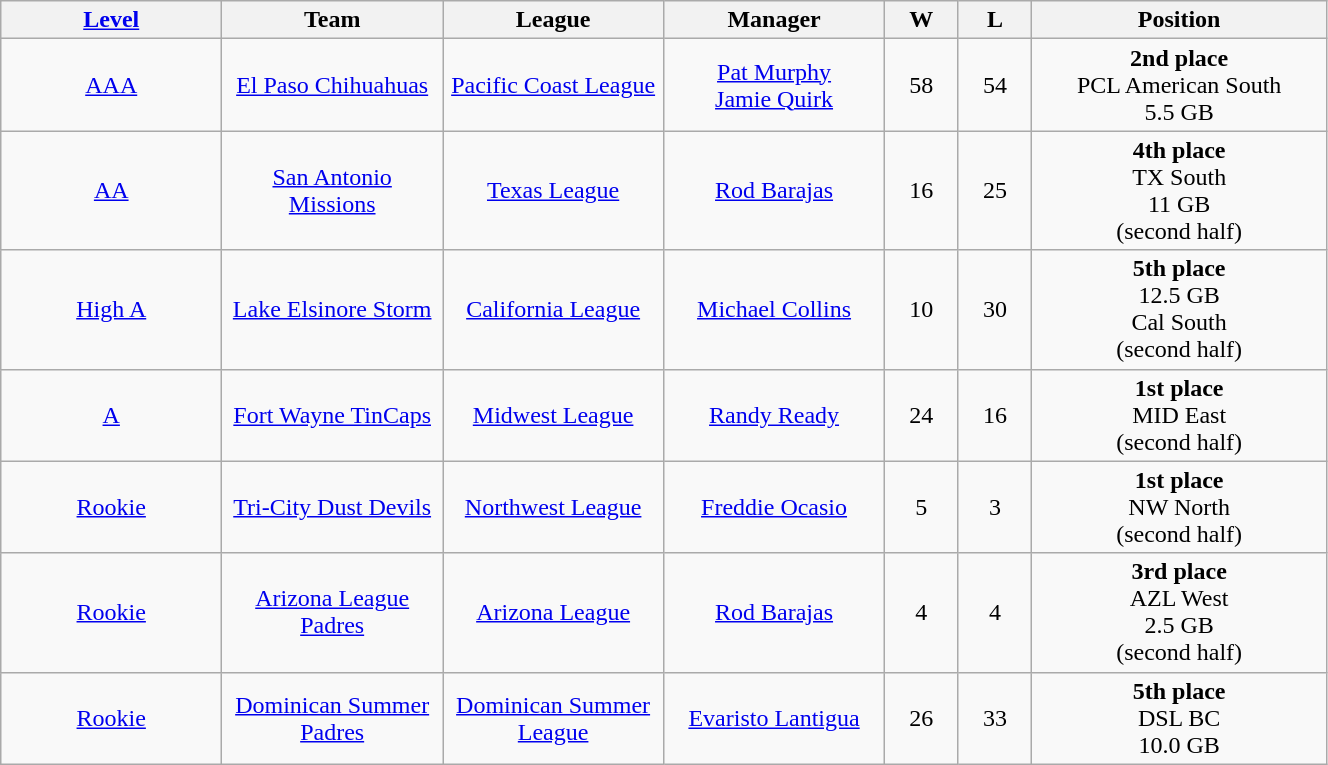<table class="wikitable" style="width:70%; text-align:center;">
<tr>
<th style="width:15%;"><a href='#'>Level</a></th>
<th style="width:15%;">Team</th>
<th style="width:15%;">League</th>
<th style="width:15%;">Manager</th>
<th style="width:5%;">W</th>
<th style="width:5%;">L</th>
<th style="width:20%;">Position</th>
</tr>
<tr>
<td><a href='#'>AAA</a></td>
<td><a href='#'>El Paso Chihuahuas</a></td>
<td><a href='#'>Pacific Coast League</a></td>
<td><a href='#'>Pat Murphy</a><br><a href='#'>Jamie Quirk</a></td>
<td>58</td>
<td>54</td>
<td><strong>2nd place</strong><br>PCL American South<br>5.5 GB</td>
</tr>
<tr>
<td><a href='#'>AA</a></td>
<td><a href='#'>San Antonio Missions</a></td>
<td><a href='#'>Texas League</a></td>
<td><a href='#'>Rod Barajas</a></td>
<td>16</td>
<td>25</td>
<td><strong>4th place</strong><br>TX South<br>11 GB<br>(second half)</td>
</tr>
<tr>
<td><a href='#'>High A</a></td>
<td><a href='#'>Lake Elsinore Storm</a></td>
<td><a href='#'>California League</a></td>
<td><a href='#'>Michael Collins</a></td>
<td>10</td>
<td>30</td>
<td><strong>5th place</strong><br>12.5 GB<br>Cal South<br>(second half)</td>
</tr>
<tr>
<td><a href='#'>A</a></td>
<td><a href='#'>Fort Wayne TinCaps</a></td>
<td><a href='#'>Midwest League</a></td>
<td><a href='#'>Randy Ready</a></td>
<td>24</td>
<td>16</td>
<td><strong>1st place</strong><br>MID East<br>(second half)</td>
</tr>
<tr>
<td><a href='#'>Rookie</a></td>
<td><a href='#'>Tri-City Dust Devils</a></td>
<td><a href='#'>Northwest League</a></td>
<td><a href='#'>Freddie Ocasio</a></td>
<td>5</td>
<td>3</td>
<td><strong>1st place</strong><br>NW North<br> (second half)</td>
</tr>
<tr>
<td><a href='#'>Rookie</a></td>
<td><a href='#'>Arizona League Padres</a></td>
<td><a href='#'>Arizona League</a></td>
<td><a href='#'>Rod Barajas</a></td>
<td>4</td>
<td>4</td>
<td><strong>3rd place</strong> <br>AZL West<br>2.5 GB<br>(second half)</td>
</tr>
<tr>
<td><a href='#'>Rookie</a></td>
<td><a href='#'>Dominican Summer Padres</a></td>
<td><a href='#'>Dominican Summer League</a></td>
<td><a href='#'>Evaristo Lantigua</a></td>
<td>26</td>
<td>33</td>
<td><strong>5th place</strong><br>DSL BC<br>10.0 GB</td>
</tr>
</table>
